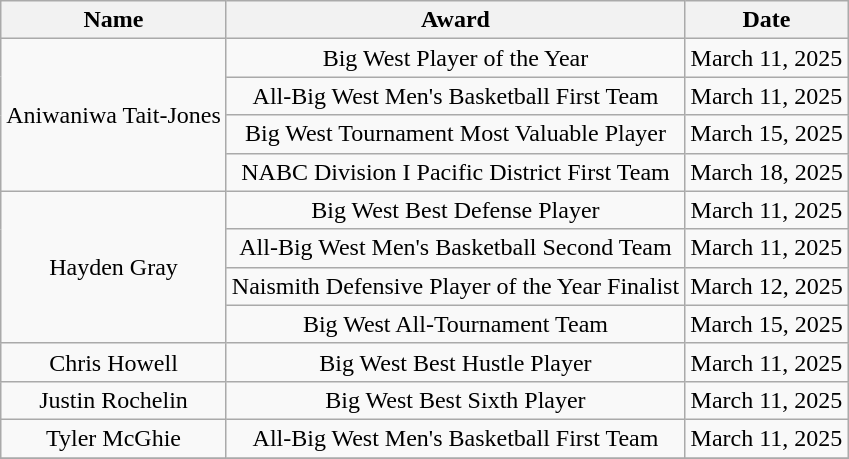<table class=wikitable style="text-align: center">
<tr align=center>
<th style=>Name</th>
<th style=>Award</th>
<th style=>Date</th>
</tr>
<tr>
<td rowspan=4>Aniwaniwa Tait-Jones</td>
<td>Big West Player of the Year</td>
<td>March 11, 2025</td>
</tr>
<tr>
<td>All-Big West Men's Basketball First Team</td>
<td>March 11, 2025</td>
</tr>
<tr>
<td>Big West Tournament Most Valuable Player</td>
<td>March 15, 2025</td>
</tr>
<tr>
<td>NABC Division I Pacific District First Team</td>
<td>March 18, 2025</td>
</tr>
<tr>
<td rowspan=4>Hayden Gray</td>
<td>Big West Best Defense Player</td>
<td>March 11, 2025</td>
</tr>
<tr>
<td>All-Big West Men's Basketball Second Team</td>
<td>March 11, 2025</td>
</tr>
<tr>
<td>Naismith Defensive Player of the Year Finalist</td>
<td>March 12, 2025</td>
</tr>
<tr>
<td>Big West All-Tournament Team</td>
<td>March 15, 2025</td>
</tr>
<tr>
<td>Chris Howell</td>
<td>Big West Best Hustle Player</td>
<td>March 11, 2025</td>
</tr>
<tr>
<td>Justin Rochelin</td>
<td>Big West Best Sixth Player</td>
<td>March 11, 2025</td>
</tr>
<tr>
<td>Tyler McGhie</td>
<td>All-Big West Men's Basketball First Team</td>
<td>March 11, 2025</td>
</tr>
<tr>
</tr>
</table>
